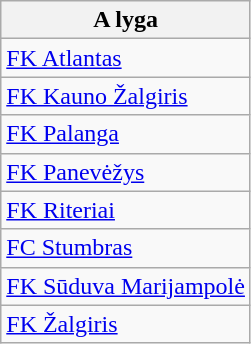<table class="wikitable">
<tr>
<th>A lyga</th>
</tr>
<tr>
<td><a href='#'>FK Atlantas</a></td>
</tr>
<tr>
<td><a href='#'>FK Kauno Žalgiris</a></td>
</tr>
<tr>
<td><a href='#'>FK Palanga</a></td>
</tr>
<tr>
<td><a href='#'>FK Panevėžys</a></td>
</tr>
<tr>
<td><a href='#'>FK Riteriai</a></td>
</tr>
<tr>
<td><a href='#'>FC Stumbras</a></td>
</tr>
<tr>
<td><a href='#'>FK Sūduva Marijampolė</a></td>
</tr>
<tr>
<td><a href='#'>FK Žalgiris</a></td>
</tr>
</table>
